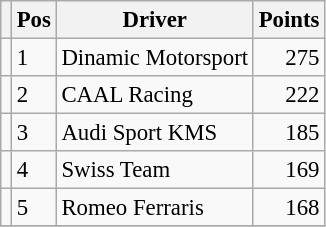<table class="wikitable" style="font-size: 95%;">
<tr>
<th></th>
<th>Pos</th>
<th>Driver</th>
<th>Points</th>
</tr>
<tr>
<td align="left"></td>
<td>1</td>
<td> Dinamic Motorsport</td>
<td align="right">275</td>
</tr>
<tr>
<td align="left"></td>
<td>2</td>
<td> CAAL Racing</td>
<td align="right">222</td>
</tr>
<tr>
<td align="left"></td>
<td>3</td>
<td> Audi Sport KMS</td>
<td align="right">185</td>
</tr>
<tr>
<td align="left"></td>
<td>4</td>
<td> Swiss Team</td>
<td align="right">169</td>
</tr>
<tr>
<td align="left"></td>
<td>5</td>
<td> Romeo Ferraris</td>
<td align="right">168</td>
</tr>
<tr>
</tr>
</table>
